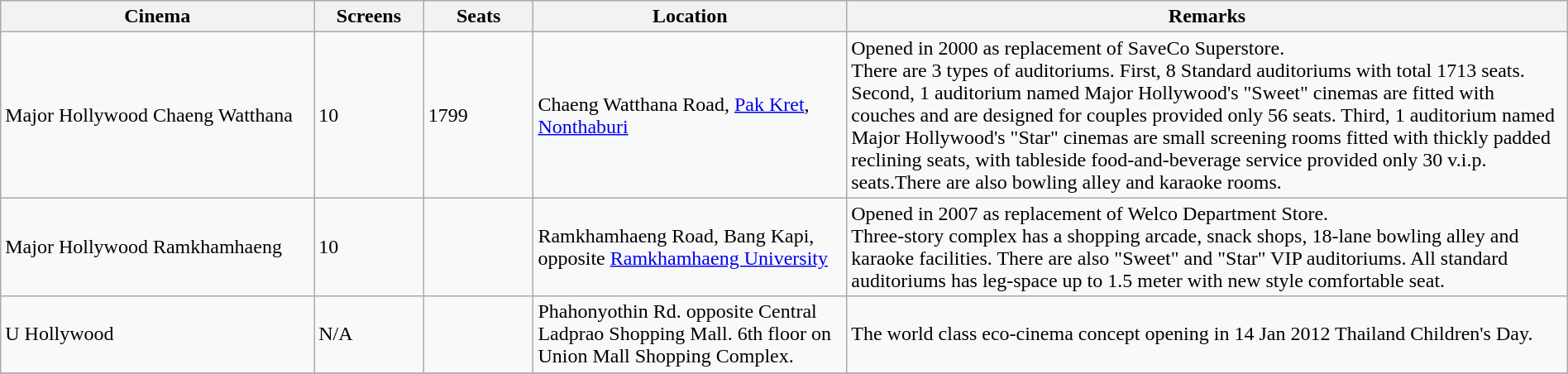<table class="wikitable" width=100%>
<tr>
<th width="20%">Cinema</th>
<th width="7%">Screens</th>
<th width="7%">Seats</th>
<th width="20%">Location</th>
<th width="46%">Remarks</th>
</tr>
<tr>
<td>Major Hollywood Chaeng Watthana</td>
<td>10</td>
<td>1799</td>
<td>Chaeng Watthana Road, <a href='#'>Pak Kret</a>, <a href='#'>Nonthaburi</a></td>
<td>Opened in 2000 as replacement of SaveCo Superstore.<br>There are 3 types of auditoriums. First, 8 Standard auditoriums with total 1713 seats. Second, 1 auditorium named Major Hollywood's "Sweet" cinemas are fitted with couches and are designed for couples provided only 56 seats. Third, 1 auditorium named Major Hollywood's "Star" cinemas are small screening rooms fitted with thickly padded reclining seats, with tableside food-and-beverage service provided only 30 v.i.p. seats.There are also bowling alley and karaoke rooms.</td>
</tr>
<tr>
<td>Major Hollywood Ramkhamhaeng</td>
<td>10</td>
<td></td>
<td>Ramkhamhaeng Road, Bang Kapi, opposite <a href='#'>Ramkhamhaeng University</a></td>
<td>Opened in 2007 as replacement of Welco Department Store.<br>Three-story complex has a shopping arcade, snack shops, 18-lane bowling alley and karaoke facilities. There are also "Sweet" and "Star" VIP auditoriums. All standard auditoriums has leg-space up to 1.5 meter with new style comfortable seat.</td>
</tr>
<tr>
<td>U Hollywood</td>
<td>N/A</td>
<td></td>
<td>Phahonyothin Rd. opposite Central Ladprao Shopping Mall. 6th floor on Union Mall Shopping Complex.</td>
<td>The world class eco-cinema concept opening in 14 Jan 2012 Thailand Children's Day.</td>
</tr>
<tr>
</tr>
</table>
